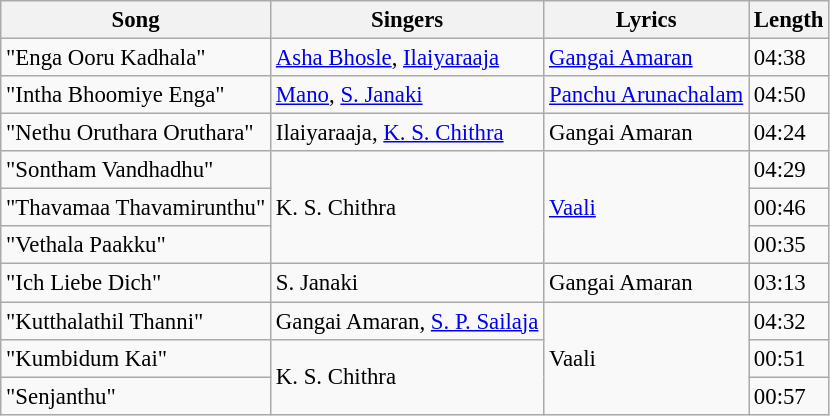<table class="wikitable" style="font-size:95%;">
<tr>
<th>Song</th>
<th>Singers</th>
<th>Lyrics</th>
<th>Length</th>
</tr>
<tr>
<td>"Enga Ooru Kadhala"</td>
<td><a href='#'>Asha Bhosle</a>, <a href='#'>Ilaiyaraaja</a></td>
<td><a href='#'>Gangai Amaran</a></td>
<td>04:38</td>
</tr>
<tr>
<td>"Intha Bhoomiye Enga"</td>
<td><a href='#'>Mano</a>, <a href='#'>S. Janaki</a></td>
<td><a href='#'>Panchu Arunachalam</a></td>
<td>04:50</td>
</tr>
<tr>
<td>"Nethu Oruthara Oruthara"</td>
<td>Ilaiyaraaja, <a href='#'>K. S. Chithra</a></td>
<td>Gangai Amaran</td>
<td>04:24</td>
</tr>
<tr>
<td>"Sontham Vandhadhu"</td>
<td rowspan=3>K. S. Chithra</td>
<td rowspan=3><a href='#'>Vaali</a></td>
<td>04:29</td>
</tr>
<tr>
<td>"Thavamaa Thavamirunthu"</td>
<td>00:46</td>
</tr>
<tr>
<td>"Vethala Paakku"</td>
<td>00:35</td>
</tr>
<tr>
<td>"Ich Liebe Dich"</td>
<td>S. Janaki</td>
<td>Gangai Amaran</td>
<td>03:13</td>
</tr>
<tr>
<td>"Kutthalathil Thanni"</td>
<td>Gangai Amaran, <a href='#'>S. P. Sailaja</a></td>
<td rowspan=3>Vaali</td>
<td>04:32</td>
</tr>
<tr>
<td>"Kumbidum Kai"</td>
<td rowspan=2>K. S. Chithra</td>
<td>00:51</td>
</tr>
<tr>
<td>"Senjanthu"</td>
<td>00:57</td>
</tr>
</table>
